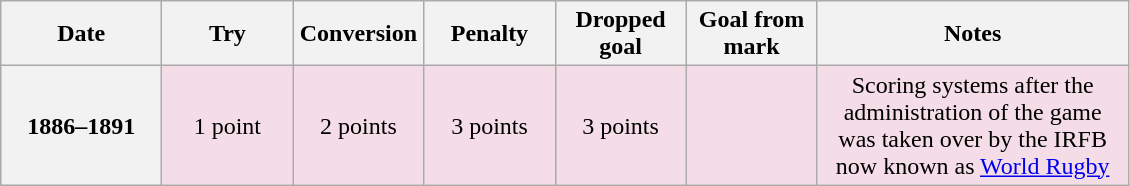<table class="wikitable">
<tr>
<th scope="col" width="100px">Date</th>
<th scope="col" width="80px">Try</th>
<th scope="col" width="80px">Conversion</th>
<th scope="col" width="80px">Penalty</th>
<th scope="col" width="80px">Dropped goal</th>
<th scope="col" width="80px">Goal from mark</th>
<th scope="col" width="200px">Notes<br></th>
</tr>
<tr style="text-align:center;background:#F4DDE7;">
<th>1886–1891</th>
<td>1 point</td>
<td>2 points</td>
<td>3 points</td>
<td>3 points</td>
<td></td>
<td rowspan="8">Scoring systems after the administration of the game was taken over by the IRFB now known as <a href='#'>World Rugby</a><br></td>
</tr>
</table>
